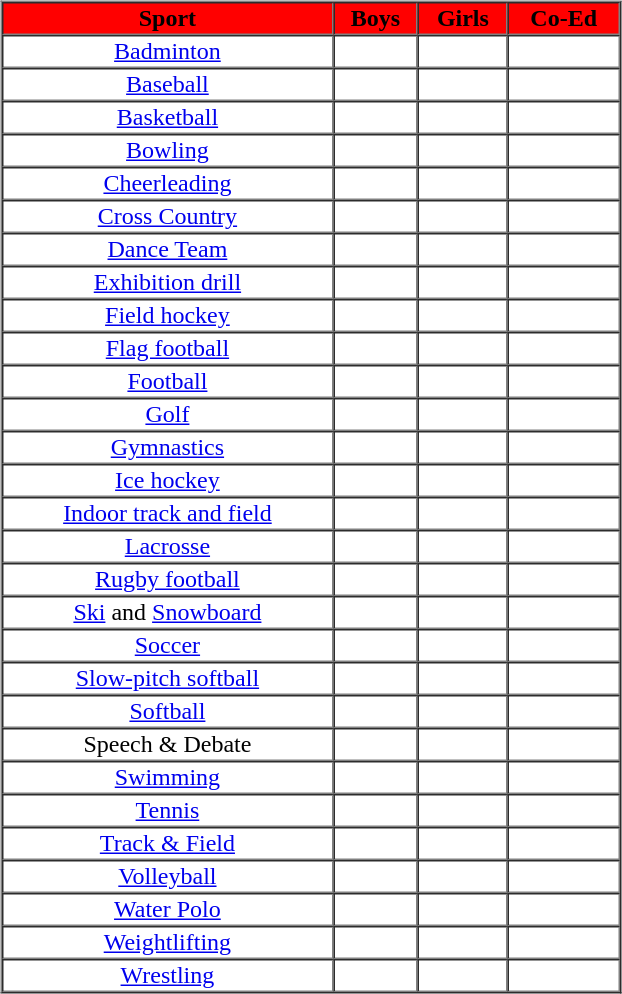<table border="0" style="width:60%;">
<tr>
<td valign="top"><br><table cellpadding="1" border="1" cellspacing="0" style="width:55%;">
<tr>
<th bgcolor=red><span>Sport</span></th>
<th bgcolor=red><span>Boys</span></th>
<th bgcolor=red><span>Girls</span></th>
<th bgcolor=red><span>Co-Ed</span></th>
</tr>
<tr style="text-align:center;">
<td><a href='#'>Badminton</a></td>
<td></td>
<td></td>
<td></td>
</tr>
<tr style="text-align:center;">
<td><a href='#'>Baseball</a></td>
<td></td>
<td></td>
<td></td>
</tr>
<tr style="text-align:center;">
<td><a href='#'>Basketball</a></td>
<td></td>
<td></td>
<td></td>
</tr>
<tr style="text-align:center;">
<td><a href='#'>Bowling</a></td>
<td></td>
<td></td>
<td></td>
</tr>
<tr style="text-align:center;">
<td><a href='#'>Cheerleading</a></td>
<td></td>
<td></td>
<td></td>
</tr>
<tr style="text-align:center;">
<td><a href='#'>Cross Country</a></td>
<td></td>
<td></td>
<td></td>
</tr>
<tr style="text-align:center;">
<td><a href='#'>Dance Team</a></td>
<td></td>
<td></td>
<td></td>
</tr>
<tr style="text-align:center;">
<td><a href='#'>Exhibition drill</a></td>
<td></td>
<td></td>
<td></td>
</tr>
<tr style="text-align:center;">
<td><a href='#'>Field hockey</a></td>
<td></td>
<td></td>
<td></td>
</tr>
<tr style="text-align:center;">
<td><a href='#'>Flag football</a></td>
<td></td>
<td></td>
<td></td>
</tr>
<tr style="text-align:center;">
<td><a href='#'>Football</a></td>
<td></td>
<td></td>
<td></td>
</tr>
<tr style="text-align:center;">
<td><a href='#'>Golf</a></td>
<td></td>
<td></td>
<td></td>
</tr>
<tr style="text-align:center;">
<td><a href='#'>Gymnastics</a></td>
<td></td>
<td></td>
<td></td>
</tr>
<tr style="text-align:center;">
<td><a href='#'>Ice hockey</a></td>
<td></td>
<td></td>
<td></td>
</tr>
<tr style="text-align:center;">
<td><a href='#'>Indoor track and field</a></td>
<td></td>
<td></td>
<td></td>
</tr>
<tr style="text-align:center;">
<td><a href='#'>Lacrosse</a></td>
<td></td>
<td></td>
<td></td>
</tr>
<tr style="text-align:center;">
<td><a href='#'>Rugby football</a></td>
<td></td>
<td></td>
<td></td>
</tr>
<tr style="text-align:center;">
<td><a href='#'>Ski</a> and <a href='#'>Snowboard</a></td>
<td></td>
<td></td>
<td></td>
</tr>
<tr style="text-align:center;">
<td><a href='#'>Soccer</a></td>
<td></td>
<td></td>
<td></td>
</tr>
<tr style="text-align:center;">
<td><a href='#'>Slow-pitch softball</a></td>
<td></td>
<td></td>
<td></td>
</tr>
<tr style="text-align:center;">
<td><a href='#'>Softball</a></td>
<td></td>
<td></td>
<td></td>
</tr>
<tr style="text-align:center;">
<td>Speech & Debate</td>
<td></td>
<td></td>
<td></td>
</tr>
<tr style="text-align:center;">
<td><a href='#'>Swimming</a></td>
<td></td>
<td></td>
<td></td>
</tr>
<tr style="text-align:center;">
<td><a href='#'>Tennis</a></td>
<td></td>
<td></td>
<td></td>
</tr>
<tr style="text-align:center;">
<td><a href='#'>Track & Field</a></td>
<td></td>
<td></td>
<td></td>
</tr>
<tr style="text-align:center;">
<td><a href='#'>Volleyball</a></td>
<td></td>
<td></td>
<td></td>
</tr>
<tr style="text-align:center;">
<td><a href='#'>Water Polo</a></td>
<td></td>
<td></td>
<td></td>
</tr>
<tr style="text-align:center;">
<td><a href='#'>Weightlifting</a></td>
<td></td>
<td></td>
<td></td>
</tr>
<tr style="text-align:center;">
<td><a href='#'>Wrestling</a></td>
<td></td>
<td></td>
<td></td>
</tr>
<tr style="text-align:center;">
</tr>
<tr style="text-align:center;">
</tr>
</table>
</td>
</tr>
</table>
